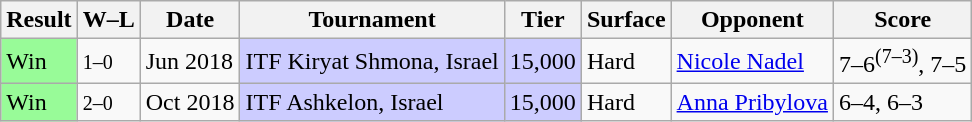<table class="sortable wikitable">
<tr>
<th>Result</th>
<th class="unsortable">W–L</th>
<th>Date</th>
<th>Tournament</th>
<th>Tier</th>
<th>Surface</th>
<th>Opponent</th>
<th class="unsortable">Score</th>
</tr>
<tr>
<td style="background:#98fb98;">Win</td>
<td><small>1–0</small></td>
<td>Jun 2018</td>
<td style="background:#ccccff;">ITF Kiryat Shmona, Israel</td>
<td style="background:#ccccff;">15,000</td>
<td>Hard</td>
<td> <a href='#'>Nicole Nadel</a></td>
<td>7–6<sup>(7–3)</sup>, 7–5</td>
</tr>
<tr>
<td style="background:#98fb98;">Win</td>
<td><small>2–0</small></td>
<td>Oct 2018</td>
<td style="background:#ccccff;">ITF Ashkelon, Israel</td>
<td style="background:#ccccff;">15,000</td>
<td>Hard</td>
<td> <a href='#'>Anna Pribylova</a></td>
<td>6–4, 6–3</td>
</tr>
</table>
